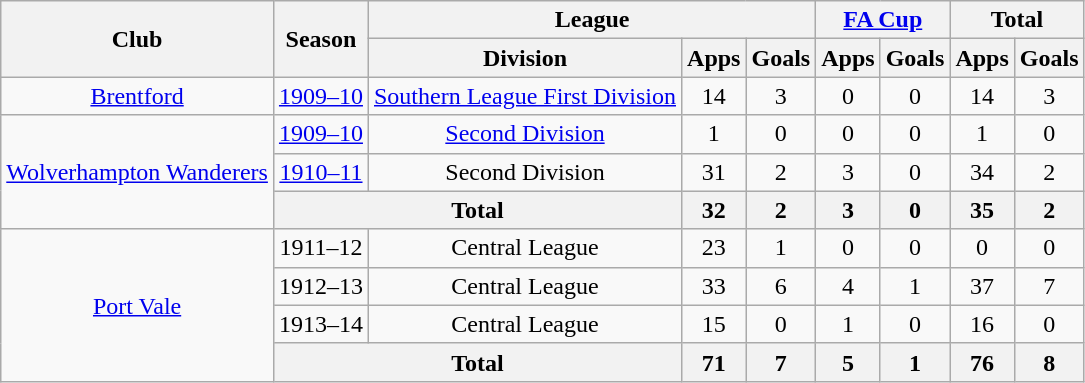<table class="wikitable" style="text-align:center">
<tr>
<th rowspan="2">Club</th>
<th rowspan="2">Season</th>
<th colspan="3">League</th>
<th colspan="2"><a href='#'>FA Cup</a></th>
<th colspan="2">Total</th>
</tr>
<tr>
<th>Division</th>
<th>Apps</th>
<th>Goals</th>
<th>Apps</th>
<th>Goals</th>
<th>Apps</th>
<th>Goals</th>
</tr>
<tr>
<td><a href='#'>Brentford</a></td>
<td><a href='#'>1909–10</a></td>
<td><a href='#'>Southern League First Division</a></td>
<td>14</td>
<td>3</td>
<td>0</td>
<td>0</td>
<td>14</td>
<td>3</td>
</tr>
<tr>
<td rowspan="3"><a href='#'>Wolverhampton Wanderers</a></td>
<td><a href='#'>1909–10</a></td>
<td><a href='#'>Second Division</a></td>
<td>1</td>
<td>0</td>
<td>0</td>
<td>0</td>
<td>1</td>
<td>0</td>
</tr>
<tr>
<td><a href='#'>1910–11</a></td>
<td>Second Division</td>
<td>31</td>
<td>2</td>
<td>3</td>
<td>0</td>
<td>34</td>
<td>2</td>
</tr>
<tr>
<th colspan="2">Total</th>
<th>32</th>
<th>2</th>
<th>3</th>
<th>0</th>
<th>35</th>
<th>2</th>
</tr>
<tr>
<td rowspan="4"><a href='#'>Port Vale</a></td>
<td>1911–12</td>
<td>Central League</td>
<td>23</td>
<td>1</td>
<td>0</td>
<td>0</td>
<td>0</td>
<td>0</td>
</tr>
<tr>
<td>1912–13</td>
<td>Central League</td>
<td>33</td>
<td>6</td>
<td>4</td>
<td>1</td>
<td>37</td>
<td>7</td>
</tr>
<tr>
<td>1913–14</td>
<td>Central League</td>
<td>15</td>
<td>0</td>
<td>1</td>
<td>0</td>
<td>16</td>
<td>0</td>
</tr>
<tr>
<th colspan="2">Total</th>
<th>71</th>
<th>7</th>
<th>5</th>
<th>1</th>
<th>76</th>
<th>8</th>
</tr>
</table>
